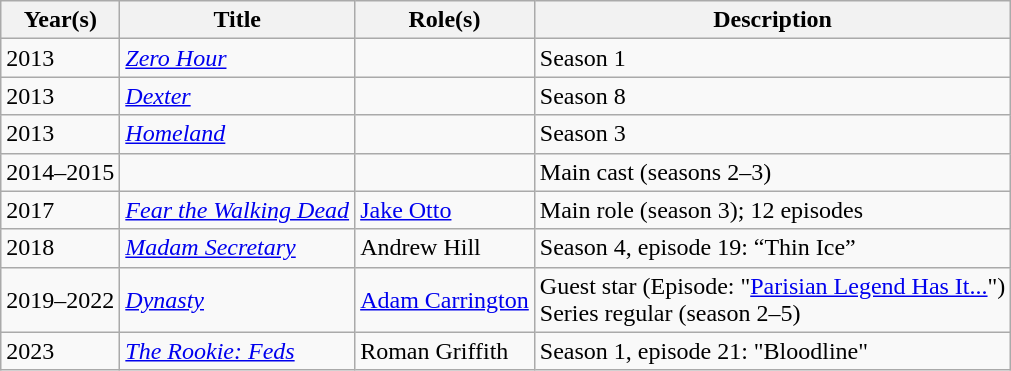<table class="wikitable sortable">
<tr>
<th>Year(s)</th>
<th>Title</th>
<th>Role(s)</th>
<th class="unsortable">Description</th>
</tr>
<tr>
<td>2013</td>
<td><em><a href='#'>Zero Hour</a></em></td>
<td></td>
<td>Season 1</td>
</tr>
<tr>
<td>2013</td>
<td><em><a href='#'>Dexter</a></em></td>
<td></td>
<td>Season 8</td>
</tr>
<tr>
<td>2013</td>
<td><em><a href='#'>Homeland</a></em></td>
<td></td>
<td>Season 3</td>
</tr>
<tr>
<td>2014–2015</td>
<td><em></em></td>
<td></td>
<td>Main cast (seasons 2–3)</td>
</tr>
<tr>
<td>2017</td>
<td><em><a href='#'>Fear the Walking Dead</a></em></td>
<td><a href='#'>Jake Otto</a></td>
<td>Main role (season 3); 12 episodes</td>
</tr>
<tr>
<td>2018</td>
<td><em><a href='#'>Madam Secretary</a></em></td>
<td>Andrew Hill</td>
<td>Season 4, episode 19: “Thin Ice”</td>
</tr>
<tr>
<td>2019–2022</td>
<td><em><a href='#'>Dynasty</a></em></td>
<td><a href='#'>Adam Carrington</a></td>
<td>Guest star (Episode: "<a href='#'>Parisian Legend Has It...</a>")<br>Series regular (season 2–5)</td>
</tr>
<tr>
<td>2023</td>
<td><em><a href='#'>The Rookie: Feds</a></em></td>
<td>Roman Griffith</td>
<td>Season 1, episode 21: "Bloodline"</td>
</tr>
</table>
